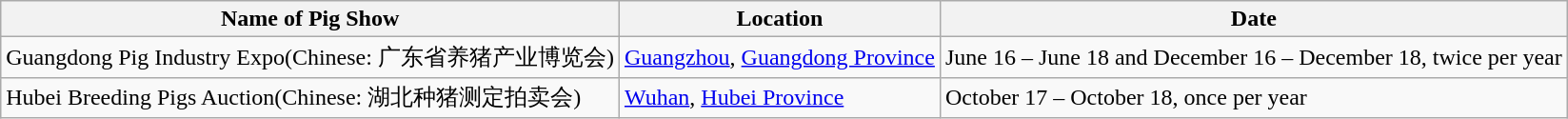<table class="wikitable">
<tr>
<th>Name of Pig Show</th>
<th>Location</th>
<th>Date</th>
</tr>
<tr>
<td>Guangdong Pig Industry Expo(Chinese: 广东省养猪产业博览会)</td>
<td><a href='#'>Guangzhou</a>, <a href='#'>Guangdong Province</a></td>
<td>June 16 – June 18 and December 16 – December 18, twice per year</td>
</tr>
<tr>
<td>Hubei Breeding Pigs Auction(Chinese: 湖北种猪测定拍卖会)</td>
<td><a href='#'>Wuhan</a>, <a href='#'>Hubei Province</a></td>
<td>October 17 – October 18, once per year</td>
</tr>
</table>
